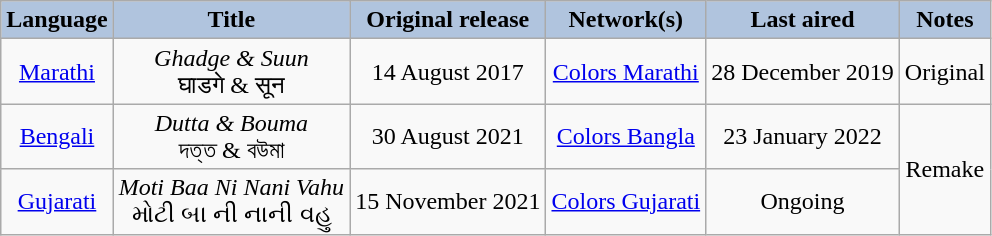<table class="wikitable" style="text-align:center;">
<tr>
<th style="background:LightSteelBlue;">Language</th>
<th style="background:LightSteelBlue;">Title</th>
<th style="background:LightSteelBlue;">Original release</th>
<th style="background:LightSteelBlue;">Network(s)</th>
<th style="background:LightSteelBlue;">Last aired</th>
<th style="background:LightSteelBlue;">Notes</th>
</tr>
<tr>
<td><a href='#'>Marathi</a></td>
<td><em>Ghadge & Suun</em> <br> घाडगे & सून</td>
<td>14 August 2017</td>
<td><a href='#'>Colors Marathi</a></td>
<td>28 December 2019</td>
<td>Original</td>
</tr>
<tr>
<td><a href='#'>Bengali</a></td>
<td><em>Dutta & Bouma</em> <br> দত্ত & বউমা</td>
<td>30 August 2021</td>
<td><a href='#'>Colors Bangla</a></td>
<td>23 January 2022</td>
<td rowspan="2">Remake</td>
</tr>
<tr>
<td><a href='#'>Gujarati</a></td>
<td><em>Moti Baa Ni Nani Vahu</em> <br> મોટી બા ની નાની વહુ</td>
<td>15 November 2021</td>
<td><a href='#'>Colors Gujarati</a></td>
<td>Ongoing</td>
</tr>
</table>
